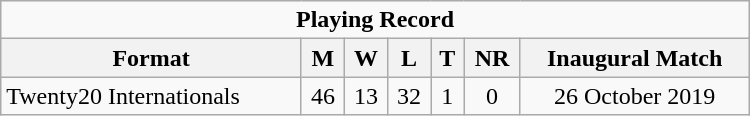<table class="wikitable" style="text-align: center; width: 500px;">
<tr>
<td colspan=7 align="center"><strong>Playing Record</strong></td>
</tr>
<tr>
<th>Format</th>
<th>M</th>
<th>W</th>
<th>L</th>
<th>T</th>
<th>NR</th>
<th>Inaugural Match</th>
</tr>
<tr>
<td align="left">Twenty20 Internationals</td>
<td>46</td>
<td>13</td>
<td>32</td>
<td>1</td>
<td>0</td>
<td>26 October 2019</td>
</tr>
</table>
